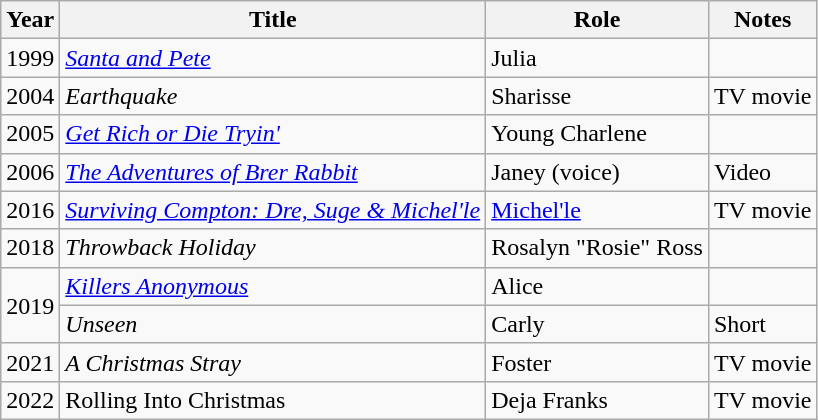<table class="wikitable plainrowheaders sortable" style="margin-right: 0;">
<tr>
<th scope="col">Year</th>
<th scope="col">Title</th>
<th scope="col">Role</th>
<th scope="col" class="unsortable">Notes</th>
</tr>
<tr>
<td>1999</td>
<td><em><a href='#'>Santa and Pete</a></em></td>
<td>Julia</td>
<td></td>
</tr>
<tr>
<td>2004</td>
<td><em>Earthquake</em></td>
<td>Sharisse</td>
<td>TV movie</td>
</tr>
<tr>
<td>2005</td>
<td><em><a href='#'>Get Rich or Die Tryin'</a></em></td>
<td>Young Charlene</td>
<td></td>
</tr>
<tr>
<td>2006</td>
<td><em><a href='#'>The Adventures of Brer Rabbit</a></em></td>
<td>Janey (voice)</td>
<td>Video</td>
</tr>
<tr>
<td>2016</td>
<td><em><a href='#'>Surviving Compton: Dre, Suge & Michel'le</a></em></td>
<td><a href='#'>Michel'le</a></td>
<td>TV movie</td>
</tr>
<tr>
<td>2018</td>
<td><em>Throwback Holiday</em></td>
<td>Rosalyn "Rosie" Ross</td>
<td></td>
</tr>
<tr>
<td rowspan=2>2019</td>
<td><em><a href='#'>Killers Anonymous</a></em></td>
<td>Alice</td>
<td></td>
</tr>
<tr>
<td><em>Unseen</em></td>
<td>Carly</td>
<td>Short</td>
</tr>
<tr>
<td>2021</td>
<td><em>A Christmas Stray</em></td>
<td>Foster</td>
<td>TV movie</td>
</tr>
<tr>
<td>2022</td>
<td>Rolling Into Christmas</td>
<td>Deja Franks</td>
<td>TV movie</td>
</tr>
</table>
